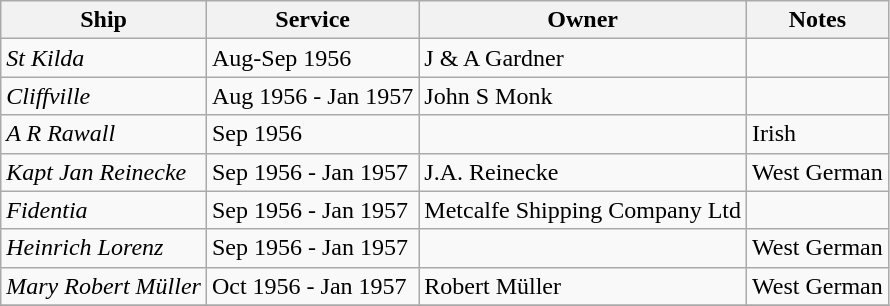<table class="wikitable">
<tr>
<th>Ship</th>
<th>Service</th>
<th>Owner</th>
<th>Notes</th>
</tr>
<tr>
<td><em>St Kilda</em></td>
<td>Aug-Sep 1956</td>
<td>J & A Gardner</td>
<td></td>
</tr>
<tr>
<td><em>Cliffville</em></td>
<td>Aug 1956 - Jan 1957</td>
<td>John S Monk</td>
<td></td>
</tr>
<tr>
<td><em>A R Rawall</em></td>
<td>Sep 1956</td>
<td></td>
<td>Irish</td>
</tr>
<tr>
<td><em>Kapt Jan Reinecke</em></td>
<td>Sep 1956 - Jan 1957</td>
<td>J.A. Reinecke</td>
<td>West German</td>
</tr>
<tr>
<td><em>Fidentia</em></td>
<td>Sep 1956 - Jan 1957</td>
<td>Metcalfe Shipping Company Ltd</td>
<td></td>
</tr>
<tr>
<td><em>Heinrich Lorenz</em></td>
<td>Sep 1956 - Jan 1957</td>
<td></td>
<td>West German</td>
</tr>
<tr>
<td><em>Mary Robert Müller</em></td>
<td>Oct 1956 - Jan 1957</td>
<td>Robert Müller</td>
<td>West German</td>
</tr>
<tr>
</tr>
</table>
